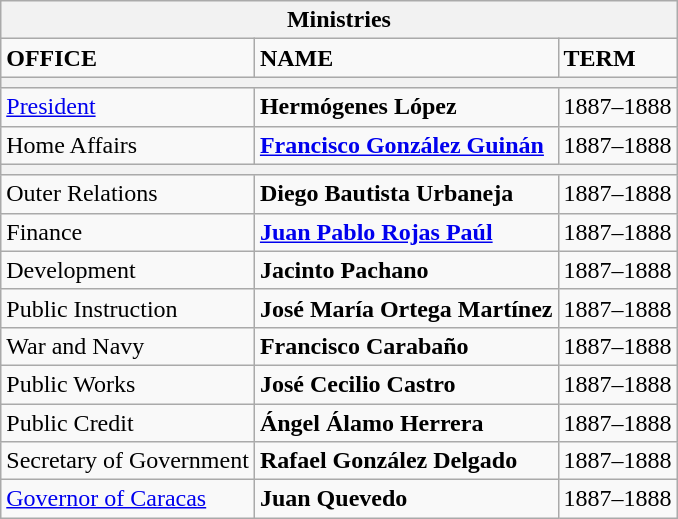<table class="wikitable">
<tr>
<th bgcolor="#dcdcdc" colspan=3>Ministries</th>
</tr>
<tr>
<td align="left"><strong>OFFICE</strong></td>
<td align="left"><strong>NAME</strong></td>
<td align="left"><strong>TERM</strong></td>
</tr>
<tr>
<th bgcolor="black" colspan=3></th>
</tr>
<tr>
<td align="left"><a href='#'>President</a></td>
<td align="left"><strong>Hermógenes López</strong></td>
<td align="left">1887–1888</td>
</tr>
<tr>
<td align="left">Home Affairs</td>
<td align="left"><strong><a href='#'>Francisco González Guinán</a></strong></td>
<td align="left">1887–1888</td>
</tr>
<tr>
<th bgcolor="black" colspan=3></th>
</tr>
<tr>
<td align="left">Outer Relations</td>
<td align="left"><strong>Diego Bautista Urbaneja</strong></td>
<td align="left">1887–1888</td>
</tr>
<tr>
<td align="left">Finance</td>
<td align="left"><strong><a href='#'>Juan Pablo Rojas Paúl</a></strong></td>
<td align="left">1887–1888</td>
</tr>
<tr>
<td align="left">Development</td>
<td align="left"><strong>Jacinto Pachano</strong></td>
<td align="left">1887–1888</td>
</tr>
<tr>
<td align="left">Public Instruction</td>
<td align="left"><strong>José María Ortega Martínez</strong></td>
<td align="left">1887–1888</td>
</tr>
<tr>
<td align="left">War and Navy</td>
<td align="left"><strong>Francisco Carabaño</strong></td>
<td align="left">1887–1888</td>
</tr>
<tr>
<td align="left">Public Works</td>
<td align="left"><strong>José Cecilio Castro</strong></td>
<td align="left">1887–1888</td>
</tr>
<tr>
<td align="left">Public Credit</td>
<td align="left"><strong>Ángel Álamo Herrera</strong></td>
<td align="left">1887–1888</td>
</tr>
<tr>
<td align="left">Secretary of Government</td>
<td align="left"><strong>Rafael González Delgado</strong></td>
<td align="left">1887–1888</td>
</tr>
<tr>
<td align="left"><a href='#'>Governor of Caracas</a></td>
<td align="left"><strong>Juan Quevedo</strong></td>
<td align="left">1887–1888</td>
</tr>
</table>
